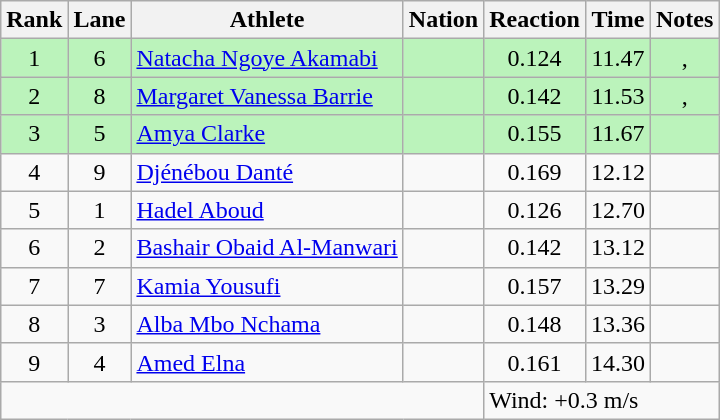<table class="wikitable sortable" style="text-align:center">
<tr>
<th>Rank</th>
<th>Lane</th>
<th>Athlete</th>
<th>Nation</th>
<th>Reaction</th>
<th>Time</th>
<th>Notes</th>
</tr>
<tr bgcolor=bbf3bb>
<td>1</td>
<td>6</td>
<td align="left"><a href='#'>Natacha Ngoye Akamabi</a></td>
<td align="left"></td>
<td>0.124</td>
<td>11.47</td>
<td>, </td>
</tr>
<tr bgcolor=bbf3bb>
<td>2</td>
<td>8</td>
<td align="left"><a href='#'>Margaret Vanessa Barrie</a></td>
<td align="left"></td>
<td>0.142</td>
<td>11.53</td>
<td>, </td>
</tr>
<tr bgcolor=bbf3bb>
<td>3</td>
<td>5</td>
<td align="left"><a href='#'>Amya Clarke</a></td>
<td align="left"></td>
<td>0.155</td>
<td>11.67</td>
<td></td>
</tr>
<tr>
<td>4</td>
<td>9</td>
<td align="left"><a href='#'>Djénébou Danté</a></td>
<td align="left"></td>
<td>0.169</td>
<td>12.12</td>
<td></td>
</tr>
<tr>
<td>5</td>
<td>1</td>
<td align=left><a href='#'>Hadel Aboud</a></td>
<td align=left></td>
<td>0.126</td>
<td>12.70</td>
<td></td>
</tr>
<tr>
<td>6</td>
<td>2</td>
<td align=left><a href='#'>Bashair Obaid Al-Manwari</a></td>
<td align=left></td>
<td>0.142</td>
<td>13.12</td>
<td></td>
</tr>
<tr>
<td>7</td>
<td>7</td>
<td align="left"><a href='#'>Kamia Yousufi</a></td>
<td align="left"></td>
<td>0.157</td>
<td>13.29</td>
<td></td>
</tr>
<tr>
<td>8</td>
<td>3</td>
<td align=left><a href='#'>Alba Mbo Nchama</a></td>
<td align=left></td>
<td>0.148</td>
<td>13.36</td>
<td></td>
</tr>
<tr>
<td>9</td>
<td>4</td>
<td align=left><a href='#'>Amed Elna</a></td>
<td align=left></td>
<td>0.161</td>
<td>14.30</td>
<td></td>
</tr>
<tr class="sortbottom">
<td colspan=4></td>
<td colspan="3" style="text-align:left;">Wind: +0.3 m/s</td>
</tr>
</table>
